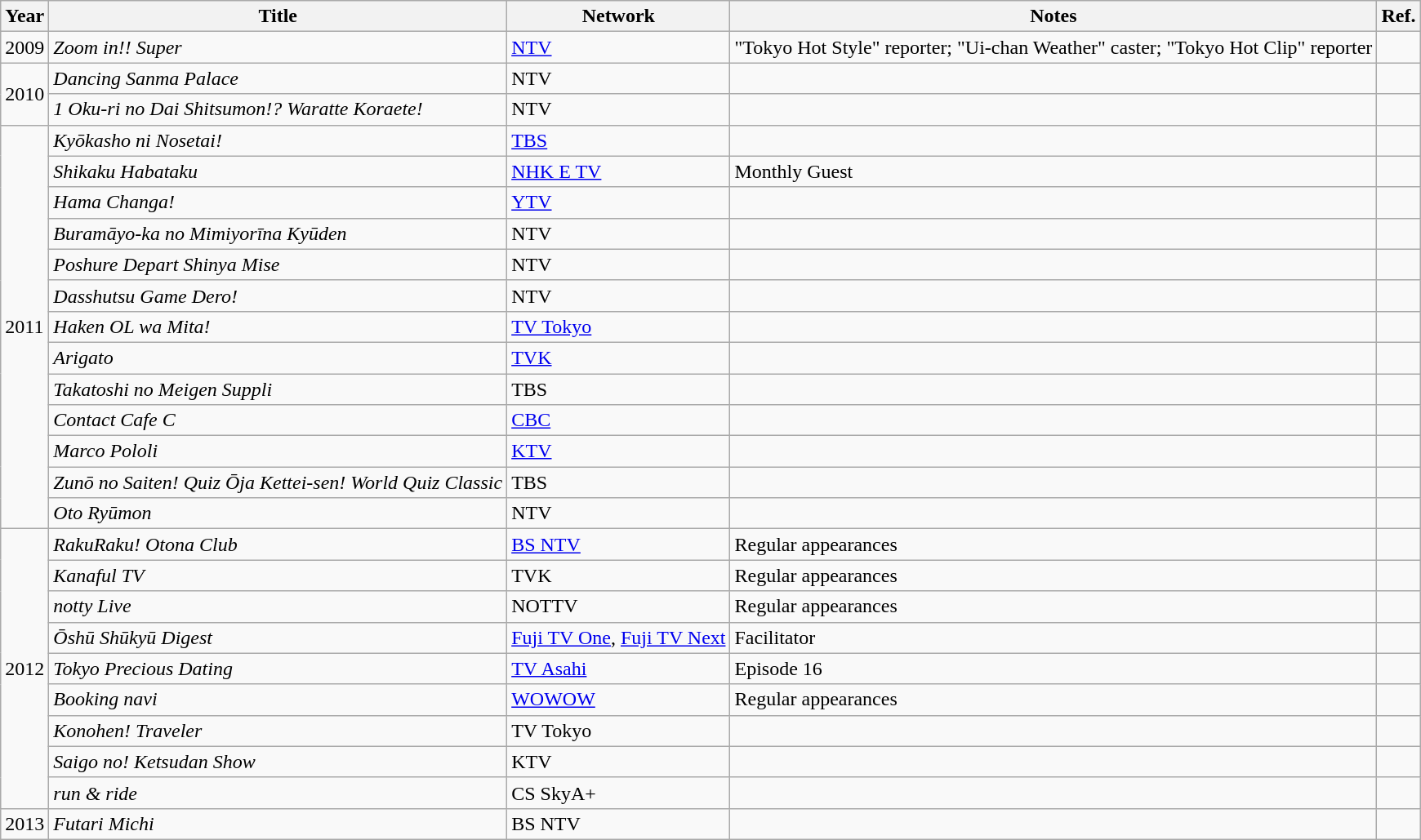<table class="wikitable">
<tr>
<th>Year</th>
<th>Title</th>
<th>Network</th>
<th>Notes</th>
<th>Ref.</th>
</tr>
<tr>
<td>2009</td>
<td><em>Zoom in!! Super</em></td>
<td><a href='#'>NTV</a></td>
<td>"Tokyo Hot Style" reporter; "Ui-chan Weather" caster; "Tokyo Hot Clip" reporter</td>
<td></td>
</tr>
<tr>
<td rowspan="2">2010</td>
<td><em>Dancing Sanma Palace</em></td>
<td>NTV</td>
<td></td>
<td></td>
</tr>
<tr>
<td><em>1 Oku-ri no Dai Shitsumon!? Waratte Koraete!</em></td>
<td>NTV</td>
<td></td>
<td></td>
</tr>
<tr>
<td rowspan="13">2011</td>
<td><em>Kyōkasho ni Nosetai!</em></td>
<td><a href='#'>TBS</a></td>
<td></td>
<td></td>
</tr>
<tr>
<td><em>Shikaku Habataku</em></td>
<td><a href='#'>NHK E TV</a></td>
<td>Monthly Guest</td>
<td></td>
</tr>
<tr>
<td><em>Hama Changa!</em></td>
<td><a href='#'>YTV</a></td>
<td></td>
<td></td>
</tr>
<tr>
<td><em>Buramāyo-ka no Mimiyorīna Kyūden</em></td>
<td>NTV</td>
<td></td>
<td></td>
</tr>
<tr>
<td><em>Poshure Depart Shinya Mise</em></td>
<td>NTV</td>
<td></td>
<td></td>
</tr>
<tr>
<td><em>Dasshutsu Game Dero!</em></td>
<td>NTV</td>
<td></td>
<td></td>
</tr>
<tr>
<td><em>Haken OL wa Mita!</em></td>
<td><a href='#'>TV Tokyo</a></td>
<td></td>
<td></td>
</tr>
<tr>
<td><em>Arigato</em></td>
<td><a href='#'>TVK</a></td>
<td></td>
<td></td>
</tr>
<tr>
<td><em>Takatoshi no Meigen Suppli</em></td>
<td>TBS</td>
<td></td>
<td></td>
</tr>
<tr>
<td><em>Contact Cafe C</em></td>
<td><a href='#'>CBC</a></td>
<td></td>
<td></td>
</tr>
<tr>
<td><em>Marco Pololi</em></td>
<td><a href='#'>KTV</a></td>
<td></td>
<td></td>
</tr>
<tr>
<td><em>Zunō no Saiten! Quiz Ōja Kettei-sen! World Quiz Classic</em></td>
<td>TBS</td>
<td></td>
<td></td>
</tr>
<tr>
<td><em>Oto Ryūmon</em></td>
<td>NTV</td>
<td></td>
<td></td>
</tr>
<tr>
<td rowspan="9">2012</td>
<td><em>RakuRaku! Otona Club</em></td>
<td><a href='#'>BS NTV</a></td>
<td>Regular appearances</td>
<td></td>
</tr>
<tr>
<td><em>Kanaful TV</em></td>
<td>TVK</td>
<td>Regular appearances</td>
<td></td>
</tr>
<tr>
<td><em>notty Live</em></td>
<td>NOTTV</td>
<td>Regular appearances</td>
<td></td>
</tr>
<tr>
<td><em>Ōshū Shūkyū Digest</em></td>
<td><a href='#'>Fuji TV One</a>, <a href='#'>Fuji TV Next</a></td>
<td>Facilitator</td>
<td></td>
</tr>
<tr>
<td><em>Tokyo Precious Dating</em></td>
<td><a href='#'>TV Asahi</a></td>
<td>Episode 16</td>
<td></td>
</tr>
<tr>
<td><em>Booking navi</em></td>
<td><a href='#'>WOWOW</a></td>
<td>Regular appearances</td>
<td></td>
</tr>
<tr>
<td><em>Konohen! Traveler</em></td>
<td>TV Tokyo</td>
<td></td>
<td></td>
</tr>
<tr>
<td><em>Saigo no! Ketsudan Show</em></td>
<td>KTV</td>
<td></td>
<td></td>
</tr>
<tr>
<td><em>run & ride</em></td>
<td>CS SkyA+</td>
<td></td>
<td></td>
</tr>
<tr>
<td>2013</td>
<td><em>Futari Michi</em></td>
<td>BS NTV</td>
<td></td>
<td></td>
</tr>
</table>
